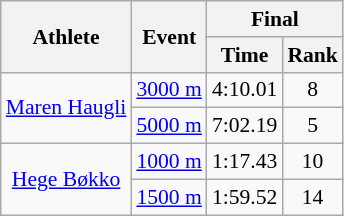<table class=wikitable style="font-size:90%; text-align:center">
<tr>
<th rowspan="2">Athlete</th>
<th rowspan="2">Event</th>
<th colspan="2">Final</th>
</tr>
<tr>
<th>Time</th>
<th>Rank</th>
</tr>
<tr>
<td rowspan=2><a href='#'>Maren Haugli</a></td>
<td><a href='#'>3000 m</a></td>
<td align="center">4:10.01</td>
<td align="center">8</td>
</tr>
<tr>
<td><a href='#'>5000 m</a></td>
<td align="center">7:02.19</td>
<td align="center">5</td>
</tr>
<tr>
<td rowspan=2><a href='#'>Hege Bøkko</a></td>
<td><a href='#'>1000 m</a></td>
<td align="center">1:17.43</td>
<td align="center">10</td>
</tr>
<tr>
<td><a href='#'>1500 m</a></td>
<td align="center">1:59.52</td>
<td align="center">14</td>
</tr>
</table>
